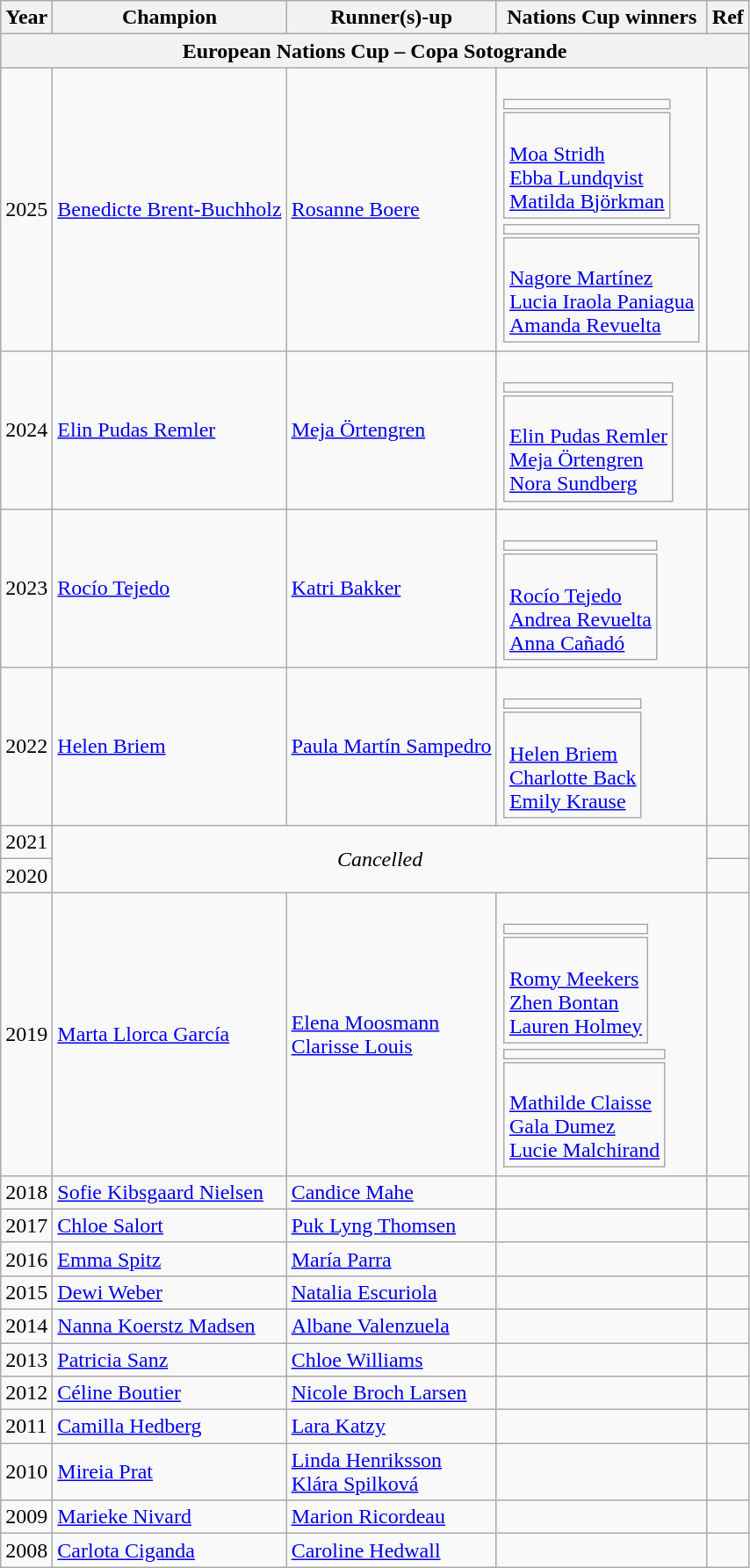<table class="wikitable plainrowheaders">
<tr>
<th>Year</th>
<th>Champion</th>
<th>Runner(s)-up</th>
<th>Nations Cup winners</th>
<th>Ref</th>
</tr>
<tr>
<th colspan=5>European Nations Cup – Copa Sotogrande</th>
</tr>
<tr>
<td>2025</td>
<td> <a href='#'>Benedicte Brent-Buchholz</a></td>
<td> <a href='#'>Rosanne Boere</a></td>
<td><br><table class="collapsible collapsed">
<tr>
<td></td>
</tr>
<tr>
<td><br><a href='#'>Moa Stridh</a> <br>
<a href='#'>Ebba Lundqvist</a><br>
<a href='#'>Matilda Björkman</a></td>
</tr>
</table>
<table class="collapsible collapsed">
<tr>
<td></td>
</tr>
<tr>
<td><br><a href='#'>Nagore Martínez</a> <br>
<a href='#'>Lucia Iraola Paniagua</a><br>
<a href='#'>Amanda Revuelta</a></td>
</tr>
</table>
</td>
<td></td>
</tr>
<tr>
<td>2024</td>
<td> <a href='#'>Elin Pudas Remler</a></td>
<td> <a href='#'>Meja Örtengren</a></td>
<td><br><table class="collapsible collapsed">
<tr>
<td></td>
</tr>
<tr>
<td><br><a href='#'>Elin Pudas Remler</a> <br>
<a href='#'>Meja Örtengren</a><br>
<a href='#'>Nora Sundberg</a></td>
</tr>
</table>
</td>
<td></td>
</tr>
<tr>
<td>2023</td>
<td> <a href='#'>Rocío Tejedo</a></td>
<td> <a href='#'>Katri Bakker</a></td>
<td><br><table class="collapsible collapsed">
<tr>
<td></td>
</tr>
<tr>
<td><br><a href='#'>Rocío Tejedo</a> <br>
<a href='#'>Andrea Revuelta</a><br>
<a href='#'>Anna Cañadó</a></td>
</tr>
</table>
</td>
<td></td>
</tr>
<tr>
<td>2022</td>
<td> <a href='#'>Helen Briem</a></td>
<td> <a href='#'>Paula Martín Sampedro</a></td>
<td><br><table class="collapsible collapsed">
<tr>
<td></td>
</tr>
<tr>
<td><br><a href='#'>Helen Briem</a> <br>
<a href='#'>Charlotte Back</a><br>
<a href='#'>Emily Krause</a></td>
</tr>
</table>
</td>
<td></td>
</tr>
<tr>
<td>2021</td>
<td colspan=3 rowspan=2 align=center><em>Cancelled</em></td>
<td></td>
</tr>
<tr>
<td>2020</td>
<td></td>
</tr>
<tr>
<td>2019</td>
<td> <a href='#'>Marta Llorca García</a></td>
<td> <a href='#'>Elena Moosmann</a><br> <a href='#'>Clarisse Louis</a></td>
<td><br><table class="collapsible collapsed">
<tr>
<td></td>
</tr>
<tr>
<td><br><a href='#'>Romy Meekers</a> <br>
<a href='#'>Zhen Bontan</a><br>
<a href='#'>Lauren Holmey</a></td>
</tr>
</table>
<table class="collapsible collapsed">
<tr>
<td></td>
</tr>
<tr>
<td><br><a href='#'>Mathilde Claisse</a><br>
<a href='#'>Gala Dumez</a><br>
<a href='#'>Lucie Malchirand</a></td>
</tr>
</table>
</td>
<td></td>
</tr>
<tr>
<td>2018</td>
<td> <a href='#'>Sofie Kibsgaard Nielsen</a></td>
<td> <a href='#'>Candice Mahe</a></td>
<td></td>
<td></td>
</tr>
<tr>
<td>2017</td>
<td> <a href='#'>Chloe Salort</a></td>
<td> <a href='#'>Puk Lyng Thomsen</a></td>
<td></td>
<td></td>
</tr>
<tr>
<td>2016</td>
<td> <a href='#'>Emma Spitz</a></td>
<td> <a href='#'>María Parra</a></td>
<td></td>
<td></td>
</tr>
<tr>
<td>2015</td>
<td> <a href='#'>Dewi Weber</a></td>
<td> <a href='#'>Natalia Escuriola</a></td>
<td></td>
<td></td>
</tr>
<tr>
<td>2014</td>
<td> <a href='#'>Nanna Koerstz Madsen</a></td>
<td> <a href='#'>Albane Valenzuela</a></td>
<td></td>
<td></td>
</tr>
<tr>
<td>2013</td>
<td> <a href='#'>Patricia Sanz</a></td>
<td> <a href='#'>Chloe Williams</a></td>
<td></td>
<td></td>
</tr>
<tr>
<td>2012</td>
<td> <a href='#'>Céline Boutier</a></td>
<td> <a href='#'>Nicole Broch Larsen</a></td>
<td></td>
<td></td>
</tr>
<tr>
<td>2011</td>
<td> <a href='#'>Camilla Hedberg</a></td>
<td> <a href='#'>Lara Katzy</a></td>
<td></td>
<td></td>
</tr>
<tr>
<td>2010</td>
<td> <a href='#'>Mireia Prat</a></td>
<td> <a href='#'>Linda Henriksson</a><br> <a href='#'>Klára Spilková</a></td>
<td></td>
<td></td>
</tr>
<tr>
<td>2009</td>
<td> <a href='#'>Marieke Nivard</a></td>
<td> <a href='#'>Marion Ricordeau</a></td>
<td></td>
<td></td>
</tr>
<tr>
<td>2008</td>
<td> <a href='#'>Carlota Ciganda</a></td>
<td> <a href='#'>Caroline Hedwall</a></td>
<td></td>
<td></td>
</tr>
</table>
